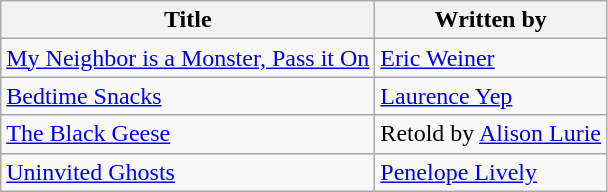<table class="wikitable">
<tr>
<th>Title</th>
<th>Written by</th>
</tr>
<tr>
<td><a href='#'>My Neighbor is a Monster, Pass it On</a></td>
<td><a href='#'>Eric Weiner</a></td>
</tr>
<tr>
<td><a href='#'>Bedtime Snacks</a></td>
<td><a href='#'>Laurence Yep</a></td>
</tr>
<tr>
<td><a href='#'>The Black Geese</a></td>
<td>Retold by <a href='#'>Alison Lurie</a></td>
</tr>
<tr>
<td><a href='#'>Uninvited Ghosts</a></td>
<td><a href='#'>Penelope Lively</a></td>
</tr>
</table>
